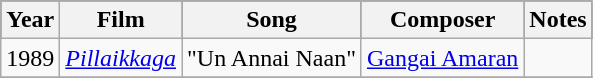<table class="wikitable sortable">
<tr style="background:#000;">
<th>Year</th>
<th>Film</th>
<th>Song</th>
<th>Composer</th>
<th class=unsortable>Notes</th>
</tr>
<tr>
<td>1989</td>
<td><em><a href='#'>Pillaikkaga</a></em></td>
<td>"Un Annai Naan"</td>
<td><a href='#'>Gangai Amaran</a></td>
<td></td>
</tr>
<tr>
</tr>
</table>
